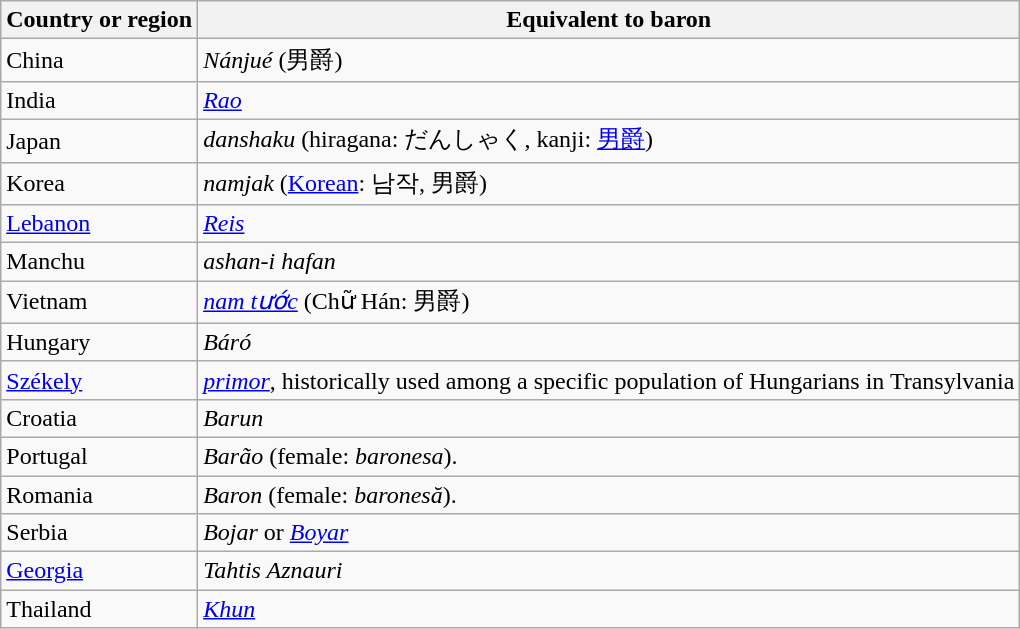<table class="wikitable">
<tr>
<th>Country or region</th>
<th>Equivalent to baron</th>
</tr>
<tr>
<td>China</td>
<td><em>Nánjué</em> (男爵)</td>
</tr>
<tr>
<td>India</td>
<td><em><a href='#'>Rao</a></em></td>
</tr>
<tr>
<td>Japan</td>
<td><em>danshaku</em> (hiragana: だんしゃく, kanji: <a href='#'>男爵</a>)</td>
</tr>
<tr>
<td>Korea</td>
<td><em>namjak</em> (<a href='#'>Korean</a>: 남작, 男爵)</td>
</tr>
<tr>
<td><a href='#'>Lebanon</a></td>
<td><em><a href='#'>Reis</a></em></td>
</tr>
<tr>
<td>Manchu</td>
<td><em>ashan-i hafan</em></td>
</tr>
<tr>
<td>Vietnam</td>
<td><em><a href='#'>nam tước</a></em> (Chữ Hán: 男爵)</td>
</tr>
<tr>
<td>Hungary</td>
<td><em>Báró</em></td>
</tr>
<tr>
<td><a href='#'>Székely</a></td>
<td><em><a href='#'>primor</a></em>, historically used among a specific population of Hungarians in Transylvania</td>
</tr>
<tr>
<td>Croatia</td>
<td><em>Barun</em></td>
</tr>
<tr>
<td>Portugal</td>
<td><em>Barão</em> (female: <em>baronesa</em>).</td>
</tr>
<tr>
<td>Romania</td>
<td><em>Baron</em> (female: <em>baronesă</em>).</td>
</tr>
<tr>
<td>Serbia</td>
<td><em>Bojar</em> or <em><a href='#'>Boyar</a></em></td>
</tr>
<tr>
<td><a href='#'>Georgia</a></td>
<td><em>Tahtis Aznauri</em></td>
</tr>
<tr>
<td>Thailand</td>
<td><em><a href='#'>Khun</a></em></td>
</tr>
</table>
